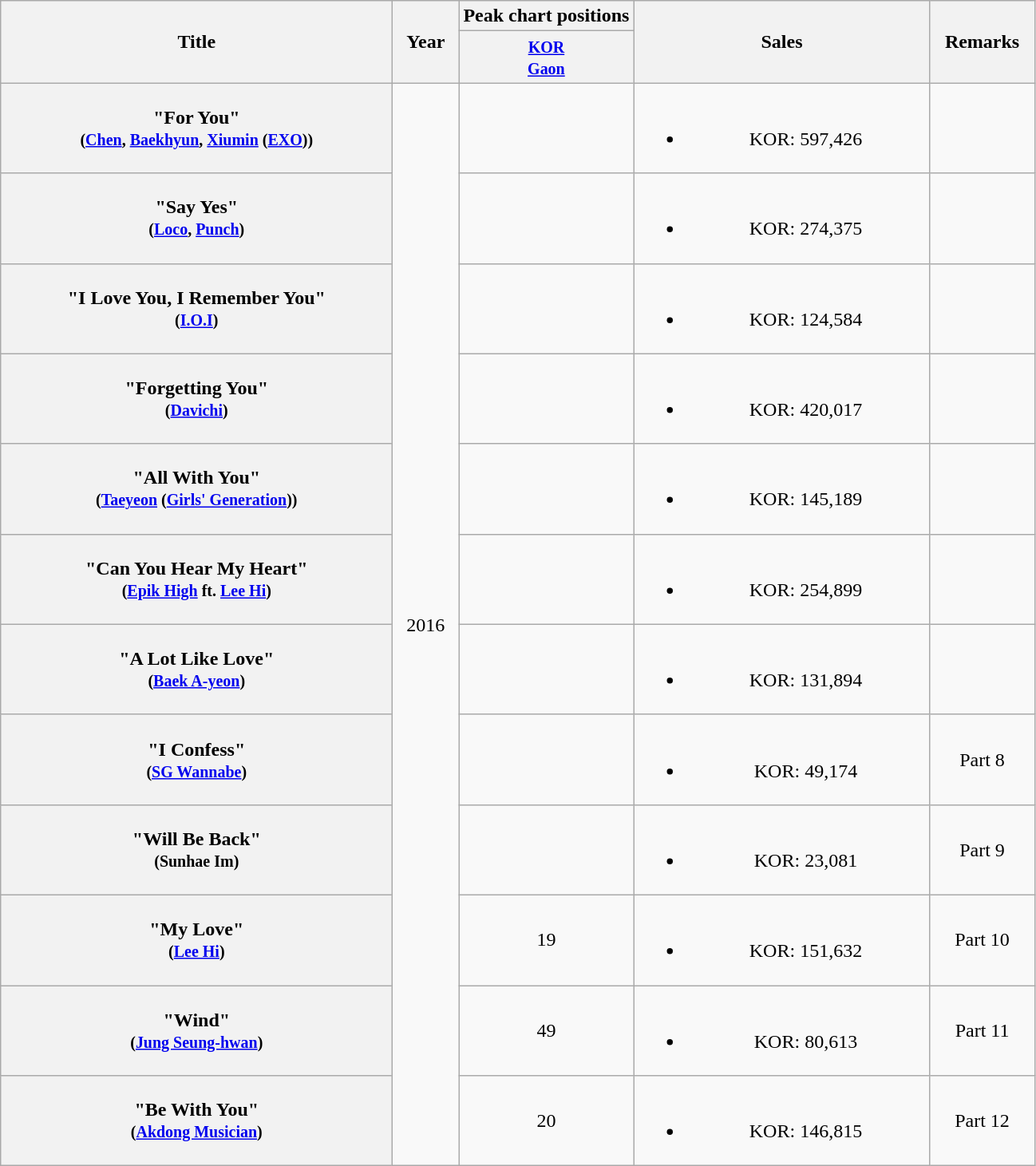<table class="wikitable plainrowheaders" style="text-align:center;" border="1">
<tr>
<th scope="col" rowspan="2" style="width:20em;">Title</th>
<th scope="col" rowspan="2" style="width:3em;">Year</th>
<th scope="col" colspan="1">Peak chart positions</th>
<th scope="col" rowspan="2" style="width:15em;">Sales</th>
<th scope="col" rowspan="2" style="width:5em;">Remarks</th>
</tr>
<tr>
<th><small><a href='#'>KOR</a></small><br><small><a href='#'>Gaon</a></small></th>
</tr>
<tr>
<th scope="row">"For You"<br><small>(<a href='#'>Chen</a>, <a href='#'>Baekhyun</a>, <a href='#'>Xiumin</a> (<a href='#'>EXO</a>))</small></th>
<td rowspan="12">2016</td>
<td></td>
<td><br><ul><li>KOR: 597,426</li></ul></td>
<td></td>
</tr>
<tr>
<th scope="row">"Say Yes"<br><small>(<a href='#'>Loco</a>, <a href='#'>Punch</a>)</small></th>
<td></td>
<td><br><ul><li>KOR: 274,375</li></ul></td>
<td></td>
</tr>
<tr>
<th scope="row">"I Love You, I Remember You"<br><small>(<a href='#'>I.O.I</a>)</small></th>
<td></td>
<td><br><ul><li>KOR: 124,584</li></ul></td>
<td></td>
</tr>
<tr>
<th scope="row">"Forgetting You"<br><small>(<a href='#'>Davichi</a>)</small></th>
<td></td>
<td><br><ul><li>KOR: 420,017</li></ul></td>
<td></td>
</tr>
<tr>
<th scope="row">"All With You"<br><small>(<a href='#'>Taeyeon</a> (<a href='#'>Girls' Generation</a>))</small></th>
<td></td>
<td><br><ul><li>KOR: 145,189</li></ul></td>
<td></td>
</tr>
<tr>
<th scope="row">"Can You Hear My Heart"<br><small>(<a href='#'>Epik High</a> ft. <a href='#'>Lee Hi</a>)</small></th>
<td></td>
<td><br><ul><li>KOR: 254,899</li></ul></td>
<td></td>
</tr>
<tr>
<th scope="row">"A Lot Like Love"<br><small>(<a href='#'>Baek A-yeon</a>)</small></th>
<td></td>
<td><br><ul><li>KOR: 131,894</li></ul></td>
<td></td>
</tr>
<tr>
<th scope="row">"I Confess"<br><small>(<a href='#'>SG Wannabe</a>)</small></th>
<td></td>
<td><br><ul><li>KOR: 49,174</li></ul></td>
<td>Part 8</td>
</tr>
<tr>
<th scope="row">"Will Be Back"<br><small>(Sunhae Im)</small></th>
<td></td>
<td><br><ul><li>KOR: 23,081</li></ul></td>
<td>Part 9</td>
</tr>
<tr>
<th scope="row">"My Love"<br><small>(<a href='#'>Lee Hi</a>)</small></th>
<td>19</td>
<td><br><ul><li>KOR: 151,632</li></ul></td>
<td>Part 10</td>
</tr>
<tr>
<th scope="row">"Wind"<br><small>(<a href='#'>Jung Seung-hwan</a>)</small></th>
<td>49</td>
<td><br><ul><li>KOR: 80,613</li></ul></td>
<td>Part 11</td>
</tr>
<tr>
<th scope="row">"Be With You"<br><small>(<a href='#'>Akdong Musician</a>)</small></th>
<td>20</td>
<td><br><ul><li>KOR: 146,815</li></ul></td>
<td>Part 12</td>
</tr>
</table>
